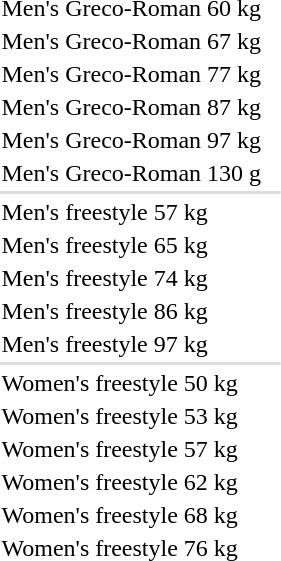<table>
<tr>
<td>Men's Greco-Roman 60 kg</td>
<td></td>
<td></td>
<td></td>
</tr>
<tr>
<td rowspan=2>Men's Greco-Roman 67 kg</td>
<td rowspan=2></td>
<td rowspan=2></td>
<td></td>
</tr>
<tr>
<td></td>
</tr>
<tr>
<td>Men's Greco-Roman 77 kg</td>
<td></td>
<td></td>
<td></td>
</tr>
<tr>
<td>Men's Greco-Roman 87 kg</td>
<td></td>
<td></td>
<td></td>
</tr>
<tr>
<td>Men's Greco-Roman 97 kg</td>
<td></td>
<td></td>
<td></td>
</tr>
<tr>
<td>Men's Greco-Roman 130 g</td>
<td></td>
<td></td>
<td></td>
</tr>
<tr bgcolor=#dddddd>
<td colspan=4></td>
</tr>
<tr>
<td>Men's freestyle 57 kg</td>
<td></td>
<td></td>
<td></td>
</tr>
<tr>
<td rowspan=2>Men's freestyle 65 kg</td>
<td rowspan=2></td>
<td rowspan=2></td>
<td></td>
</tr>
<tr>
<td></td>
</tr>
<tr>
<td>Men's freestyle 74 kg</td>
<td></td>
<td></td>
<td></td>
</tr>
<tr>
<td>Men's freestyle 86 kg</td>
<td></td>
<td></td>
<td></td>
</tr>
<tr>
<td>Men's freestyle 97 kg</td>
<td></td>
<td nowrap></td>
<td></td>
</tr>
<tr bgcolor=#dddddd>
<td colspan=4></td>
</tr>
<tr>
<td>Women's freestyle 50 kg</td>
<td nowrap></td>
<td></td>
<td></td>
</tr>
<tr>
<td>Women's freestyle 53 kg</td>
<td></td>
<td></td>
<td></td>
</tr>
<tr>
<td>Women's freestyle 57 kg</td>
<td></td>
<td></td>
<td></td>
</tr>
<tr>
<td>Women's freestyle 62 kg</td>
<td></td>
<td></td>
<td></td>
</tr>
<tr>
<td>Women's freestyle 68 kg</td>
<td></td>
<td></td>
<td nowrap></td>
</tr>
<tr>
<td>Women's freestyle 76 kg</td>
<td></td>
<td></td>
<td></td>
</tr>
</table>
